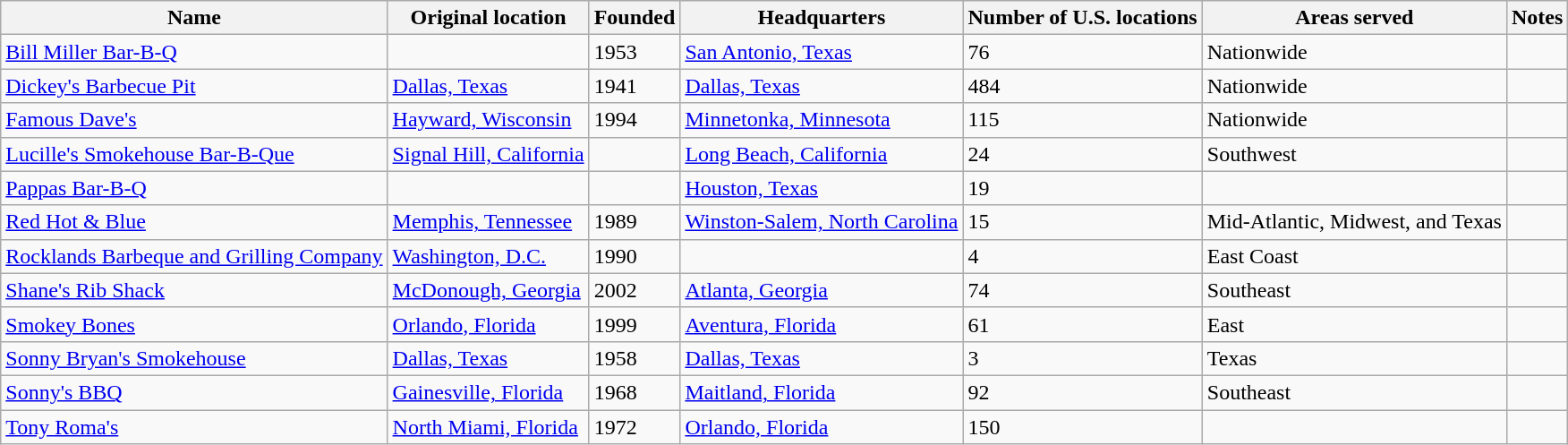<table class="wikitable sortable">
<tr>
<th>Name</th>
<th>Original location</th>
<th>Founded</th>
<th>Headquarters</th>
<th data-sort-type="number">Number of U.S. locations</th>
<th>Areas served</th>
<th>Notes</th>
</tr>
<tr>
<td><a href='#'>Bill Miller Bar-B-Q</a></td>
<td></td>
<td>1953</td>
<td><a href='#'>San Antonio, Texas</a></td>
<td>76</td>
<td>Nationwide</td>
<td></td>
</tr>
<tr>
<td><a href='#'>Dickey's Barbecue Pit</a></td>
<td><a href='#'>Dallas, Texas</a></td>
<td>1941</td>
<td><a href='#'>Dallas, Texas</a></td>
<td>484</td>
<td>Nationwide</td>
<td></td>
</tr>
<tr>
<td><a href='#'>Famous Dave's</a></td>
<td><a href='#'>Hayward, Wisconsin</a></td>
<td>1994</td>
<td><a href='#'>Minnetonka, Minnesota</a></td>
<td>115</td>
<td>Nationwide</td>
<td></td>
</tr>
<tr>
<td><a href='#'>Lucille's Smokehouse Bar-B-Que</a></td>
<td><a href='#'>Signal Hill, California</a></td>
<td></td>
<td><a href='#'>Long Beach, California</a></td>
<td>24</td>
<td>Southwest</td>
<td></td>
</tr>
<tr>
<td><a href='#'>Pappas Bar-B-Q</a></td>
<td></td>
<td></td>
<td><a href='#'>Houston, Texas</a></td>
<td>19</td>
<td></td>
<td></td>
</tr>
<tr>
<td><a href='#'>Red Hot & Blue</a></td>
<td><a href='#'>Memphis, Tennessee</a></td>
<td>1989</td>
<td><a href='#'>Winston-Salem, North Carolina</a></td>
<td>15</td>
<td>Mid-Atlantic, Midwest, and Texas</td>
<td></td>
</tr>
<tr>
<td><a href='#'>Rocklands Barbeque and Grilling Company</a></td>
<td><a href='#'>Washington, D.C.</a></td>
<td>1990</td>
<td></td>
<td>4</td>
<td>East Coast</td>
<td></td>
</tr>
<tr>
<td><a href='#'>Shane's Rib Shack</a></td>
<td><a href='#'>McDonough, Georgia</a></td>
<td>2002</td>
<td><a href='#'>Atlanta, Georgia</a></td>
<td>74</td>
<td>Southeast</td>
<td></td>
</tr>
<tr>
<td><a href='#'>Smokey Bones</a></td>
<td><a href='#'>Orlando, Florida</a></td>
<td>1999</td>
<td><a href='#'>Aventura, Florida</a></td>
<td>61</td>
<td>East</td>
<td></td>
</tr>
<tr>
<td><a href='#'>Sonny Bryan's Smokehouse</a></td>
<td><a href='#'>Dallas, Texas</a></td>
<td>1958</td>
<td><a href='#'>Dallas, Texas</a></td>
<td>3</td>
<td>Texas</td>
<td></td>
</tr>
<tr>
<td><a href='#'>Sonny's BBQ</a></td>
<td><a href='#'>Gainesville, Florida</a></td>
<td>1968</td>
<td><a href='#'>Maitland, Florida</a></td>
<td>92</td>
<td>Southeast</td>
<td></td>
</tr>
<tr>
<td><a href='#'>Tony Roma's</a></td>
<td><a href='#'>North Miami, Florida</a></td>
<td>1972</td>
<td><a href='#'>Orlando, Florida</a></td>
<td>150</td>
<td></td>
<td></td>
</tr>
</table>
